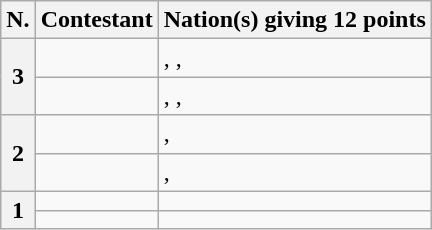<table class="wikitable plainrowheaders">
<tr>
<th scope="col">N.</th>
<th scope="col">Contestant</th>
<th scope="col">Nation(s) giving 12 points</th>
</tr>
<tr>
<th scope="rowgroup" rowspan="2">3</th>
<td></td>
<td>, , </td>
</tr>
<tr>
<td></td>
<td>, , </td>
</tr>
<tr>
<th scope="rowgroup" rowspan="2">2</th>
<td></td>
<td>, </td>
</tr>
<tr>
<td></td>
<td>, </td>
</tr>
<tr>
<th scope="rowgroup" rowspan="2">1</th>
<td></td>
<td></td>
</tr>
<tr>
<td></td>
<td></td>
</tr>
</table>
